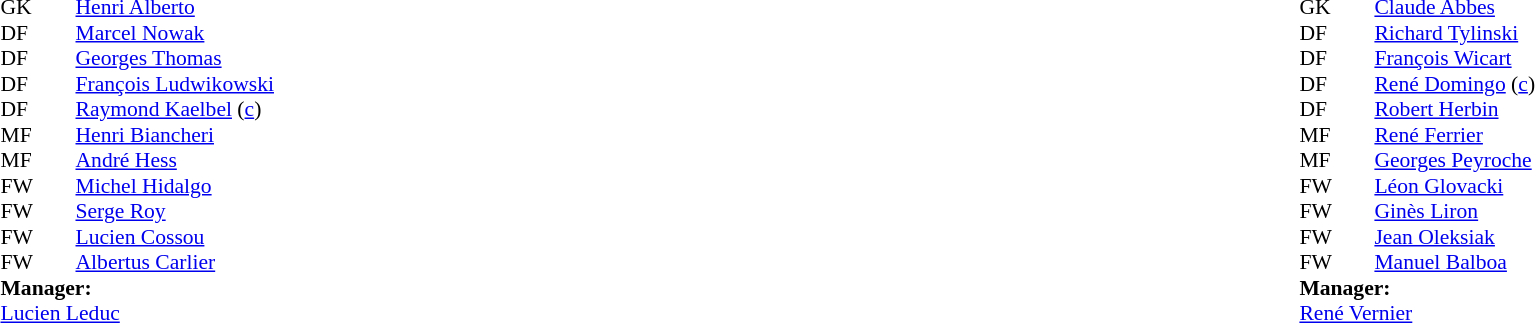<table width=100%>
<tr>
<td valign="top" width="50%"><br><table style=font-size:90% cellspacing=0 cellpadding=0>
<tr>
<th width=25></th>
<th width=25></th>
</tr>
<tr>
<td>GK</td>
<td><strong> </strong></td>
<td> <a href='#'>Henri Alberto</a></td>
</tr>
<tr>
<td>DF</td>
<td><strong> </strong></td>
<td> <a href='#'>Marcel Nowak</a></td>
</tr>
<tr>
<td>DF</td>
<td><strong> </strong></td>
<td> <a href='#'>Georges Thomas</a></td>
</tr>
<tr>
<td>DF</td>
<td><strong> </strong></td>
<td> <a href='#'>François Ludwikowski</a></td>
</tr>
<tr>
<td>DF</td>
<td><strong> </strong></td>
<td> <a href='#'>Raymond Kaelbel</a> (<a href='#'>c</a>)</td>
</tr>
<tr>
<td>MF</td>
<td><strong> </strong></td>
<td> <a href='#'>Henri Biancheri</a></td>
</tr>
<tr>
<td>MF</td>
<td><strong> </strong></td>
<td> <a href='#'>André Hess</a></td>
</tr>
<tr>
<td>FW</td>
<td><strong> </strong></td>
<td> <a href='#'>Michel Hidalgo</a></td>
</tr>
<tr>
<td>FW</td>
<td><strong> </strong></td>
<td> <a href='#'>Serge Roy</a></td>
</tr>
<tr>
<td>FW</td>
<td><strong> </strong></td>
<td> <a href='#'>Lucien Cossou</a></td>
</tr>
<tr>
<td>FW</td>
<td><strong> </strong></td>
<td> <a href='#'>Albertus Carlier</a></td>
</tr>
<tr>
<td colspan=3><strong>Manager:</strong></td>
</tr>
<tr>
<td colspan=4> <a href='#'>Lucien Leduc</a></td>
</tr>
</table>
</td>
<td valign="top" width="50%"><br><table style="font-size: 90%" cellspacing="0" cellpadding="0" align=center>
<tr>
<th width=25></th>
<th width=25></th>
</tr>
<tr>
<td>GK</td>
<td><strong> </strong></td>
<td> <a href='#'>Claude Abbes</a></td>
</tr>
<tr>
<td>DF</td>
<td><strong> </strong></td>
<td> <a href='#'>Richard Tylinski</a></td>
</tr>
<tr>
<td>DF</td>
<td><strong> </strong></td>
<td> <a href='#'>François Wicart</a></td>
</tr>
<tr>
<td>DF</td>
<td><strong> </strong></td>
<td> <a href='#'>René Domingo</a> (<a href='#'>c</a>)</td>
</tr>
<tr>
<td>DF</td>
<td><strong> </strong></td>
<td> <a href='#'>Robert Herbin</a></td>
</tr>
<tr>
<td>MF</td>
<td><strong> </strong></td>
<td> <a href='#'>René Ferrier</a></td>
</tr>
<tr>
<td>MF</td>
<td><strong> </strong></td>
<td> <a href='#'>Georges Peyroche</a></td>
</tr>
<tr>
<td>FW</td>
<td><strong> </strong></td>
<td> <a href='#'>Léon Glovacki</a></td>
</tr>
<tr>
<td>FW</td>
<td><strong> </strong></td>
<td> <a href='#'>Ginès Liron</a></td>
</tr>
<tr>
<td>FW</td>
<td><strong> </strong></td>
<td> <a href='#'>Jean Oleksiak</a></td>
</tr>
<tr>
<td>FW</td>
<td><strong> </strong></td>
<td> <a href='#'>Manuel Balboa</a></td>
</tr>
<tr>
<td colspan=3><strong>Manager:</strong></td>
</tr>
<tr>
<td colspan=4> <a href='#'>René Vernier</a></td>
</tr>
</table>
</td>
</tr>
</table>
